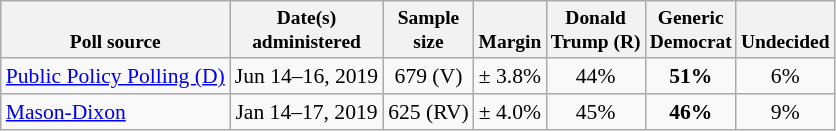<table class="wikitable" style="font-size:90%;text-align:center;">
<tr valign=bottom style="font-size:90%;">
<th>Poll source</th>
<th>Date(s)<br>administered</th>
<th>Sample<br>size</th>
<th>Margin<br></th>
<th>Donald<br>Trump (R)</th>
<th>Generic<br>Democrat</th>
<th>Undecided</th>
</tr>
<tr>
<td style="text-align:left;"><a href='#'>Public Policy Polling (D)</a></td>
<td>Jun 14–16, 2019</td>
<td>679 (V)</td>
<td>± 3.8%</td>
<td>44%</td>
<td><strong>51%</strong></td>
<td>6%</td>
</tr>
<tr>
<td style="text-align:left;"><a href='#'>Mason-Dixon</a></td>
<td>Jan 14–17, 2019</td>
<td>625 (RV)</td>
<td>± 4.0%</td>
<td>45%</td>
<td><strong>46%</strong></td>
<td>9%</td>
</tr>
</table>
